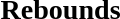<table width=100%>
<tr>
<td width=50% valign=top><br><h3>Rebounds</h3>


</td>
</tr>
</table>
